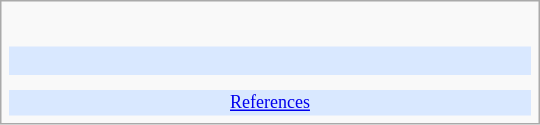<table class="infobox" style="width: 25em; text-align: left; font-size: 90%; vertical-align: middle;">
<tr>
<td colspan="3" style="text-align:center;"><br></td>
</tr>
<tr>
<td colspan=3></td>
</tr>
<tr bgcolor=#D9E8FF>
<td align="center" colspan="3"><br></td>
</tr>
<tr>
<td></td>
<td></td>
<td></td>
</tr>
<tr>
<td></td>
<td></td>
<td></td>
</tr>
<tr bgcolor=#D9E8FF>
<td colspan="3" style="font-size: smaller; text-align:center;"><a href='#'>References</a></td>
</tr>
</table>
